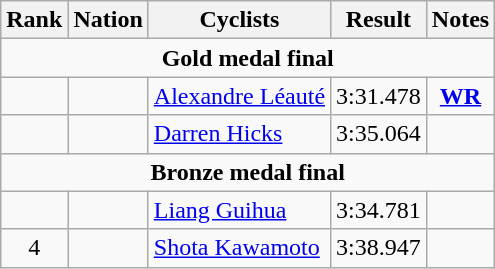<table class="wikitable sortable" style="text-align:center;">
<tr>
<th>Rank</th>
<th>Nation</th>
<th class="unsortable">Cyclists</th>
<th>Result</th>
<th class="unsortable">Notes</th>
</tr>
<tr>
<td colspan=5><strong>Gold medal final</strong></td>
</tr>
<tr>
<td></td>
<td align=left></td>
<td align=left><a href='#'>Alexandre Léauté</a></td>
<td>3:31.478</td>
<td><strong><a href='#'>WR</a></strong></td>
</tr>
<tr>
<td></td>
<td align=left></td>
<td align=left><a href='#'>Darren Hicks</a></td>
<td>3:35.064</td>
<td></td>
</tr>
<tr>
<td colspan=5><strong>Bronze medal final</strong></td>
</tr>
<tr>
<td></td>
<td align=left></td>
<td align=left><a href='#'>Liang Guihua</a></td>
<td>3:34.781</td>
<td></td>
</tr>
<tr>
<td>4</td>
<td align=left></td>
<td align=left><a href='#'>Shota Kawamoto</a></td>
<td>3:38.947</td>
<td></td>
</tr>
</table>
